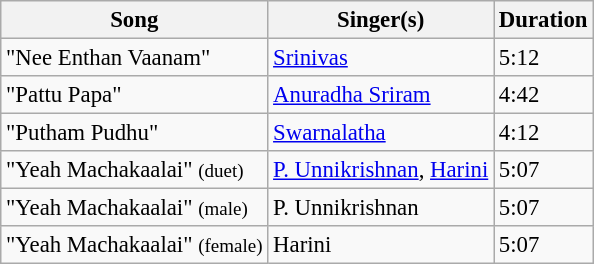<table class="wikitable" style="font-size:95%;">
<tr>
<th>Song</th>
<th>Singer(s)</th>
<th>Duration</th>
</tr>
<tr>
<td>"Nee Enthan Vaanam"</td>
<td><a href='#'>Srinivas</a></td>
<td>5:12</td>
</tr>
<tr>
<td>"Pattu Papa"</td>
<td><a href='#'>Anuradha Sriram</a></td>
<td>4:42</td>
</tr>
<tr>
<td>"Putham Pudhu"</td>
<td><a href='#'>Swarnalatha</a></td>
<td>4:12</td>
</tr>
<tr>
<td>"Yeah Machakaalai" <small>(duet)</small></td>
<td><a href='#'>P. Unnikrishnan</a>, <a href='#'>Harini</a></td>
<td>5:07</td>
</tr>
<tr>
<td>"Yeah Machakaalai" <small>(male)</small></td>
<td>P. Unnikrishnan</td>
<td>5:07</td>
</tr>
<tr>
<td>"Yeah Machakaalai" <small>(female)</small></td>
<td>Harini</td>
<td>5:07</td>
</tr>
</table>
